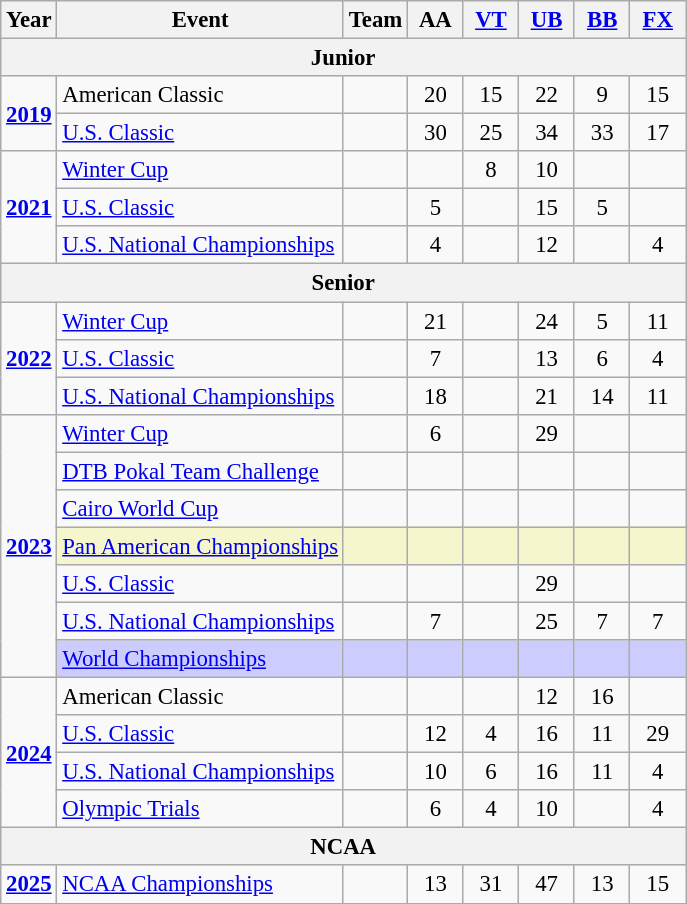<table class="wikitable" style="text-align:center; font-size:95%;">
<tr>
<th align=center>Year</th>
<th align=center>Event</th>
<th style="width:30px;">Team</th>
<th style="width:30px;">AA</th>
<th style="width:30px;"><a href='#'>VT</a></th>
<th style="width:30px;"><a href='#'>UB</a></th>
<th style="width:30px;"><a href='#'>BB</a></th>
<th style="width:30px;"><a href='#'>FX</a></th>
</tr>
<tr>
<th colspan="8">Junior</th>
</tr>
<tr>
<td rowspan="2"><strong><a href='#'>2019</a></strong></td>
<td align=left>American Classic</td>
<td></td>
<td>20</td>
<td>15</td>
<td>22</td>
<td>9</td>
<td>15</td>
</tr>
<tr>
<td align=left><a href='#'>U.S. Classic</a></td>
<td></td>
<td>30</td>
<td>25</td>
<td>34</td>
<td>33</td>
<td>17</td>
</tr>
<tr>
<td rowspan="3"><strong><a href='#'>2021</a></strong></td>
<td align=left><a href='#'>Winter Cup</a></td>
<td></td>
<td></td>
<td>8</td>
<td>10</td>
<td></td>
<td></td>
</tr>
<tr>
<td align=left><a href='#'>U.S. Classic</a></td>
<td></td>
<td>5</td>
<td></td>
<td>15</td>
<td>5</td>
<td></td>
</tr>
<tr>
<td align=left><a href='#'>U.S. National Championships</a></td>
<td></td>
<td>4</td>
<td></td>
<td>12</td>
<td></td>
<td>4</td>
</tr>
<tr>
<th colspan="8">Senior</th>
</tr>
<tr>
<td rowspan="3"><strong><a href='#'>2022</a></strong></td>
<td align=left><a href='#'>Winter Cup</a></td>
<td></td>
<td>21</td>
<td></td>
<td>24</td>
<td>5</td>
<td>11</td>
</tr>
<tr>
<td align=left><a href='#'>U.S. Classic</a></td>
<td></td>
<td>7</td>
<td></td>
<td>13</td>
<td>6</td>
<td>4</td>
</tr>
<tr>
<td align=left><a href='#'>U.S. National Championships</a></td>
<td></td>
<td>18</td>
<td></td>
<td>21</td>
<td>14</td>
<td>11</td>
</tr>
<tr>
<td rowspan="7"><strong><a href='#'>2023</a></strong></td>
<td align=left><a href='#'>Winter Cup</a></td>
<td></td>
<td>6</td>
<td></td>
<td>29</td>
<td></td>
<td></td>
</tr>
<tr>
<td align=left><a href='#'>DTB Pokal Team Challenge</a></td>
<td></td>
<td></td>
<td></td>
<td></td>
<td></td>
<td></td>
</tr>
<tr>
<td align=left><a href='#'>Cairo World Cup</a></td>
<td></td>
<td></td>
<td></td>
<td></td>
<td></td>
<td></td>
</tr>
<tr bgcolor=#F5F6CE>
<td align=left><a href='#'>Pan American Championships</a></td>
<td></td>
<td></td>
<td></td>
<td></td>
<td></td>
<td></td>
</tr>
<tr>
<td align=left><a href='#'>U.S. Classic</a></td>
<td></td>
<td></td>
<td></td>
<td>29</td>
<td></td>
<td></td>
</tr>
<tr>
<td align=left><a href='#'>U.S. National Championships</a></td>
<td></td>
<td>7</td>
<td></td>
<td>25</td>
<td>7</td>
<td>7</td>
</tr>
<tr bgcolor=#CCCCFF>
<td align=left><a href='#'>World Championships</a></td>
<td></td>
<td></td>
<td></td>
<td></td>
<td></td>
<td></td>
</tr>
<tr>
<td rowspan="4"><strong><a href='#'>2024</a></strong></td>
<td align=left>American Classic</td>
<td></td>
<td></td>
<td></td>
<td>12</td>
<td>16</td>
<td></td>
</tr>
<tr>
<td align=left><a href='#'>U.S. Classic</a></td>
<td></td>
<td>12</td>
<td>4</td>
<td>16</td>
<td>11</td>
<td>29</td>
</tr>
<tr>
<td align=left><a href='#'>U.S. National Championships</a></td>
<td></td>
<td>10</td>
<td>6</td>
<td>16</td>
<td>11</td>
<td>4</td>
</tr>
<tr>
<td align=left><a href='#'>Olympic Trials</a></td>
<td></td>
<td>6</td>
<td>4</td>
<td>10</td>
<td></td>
<td>4</td>
</tr>
<tr>
<th colspan="8">NCAA</th>
</tr>
<tr>
<td rowspan="1"><strong><a href='#'>2025</a></strong></td>
<td align="left"><a href='#'>NCAA Championships</a></td>
<td></td>
<td>13</td>
<td>31</td>
<td>47</td>
<td>13</td>
<td>15</td>
</tr>
<tr>
</tr>
</table>
